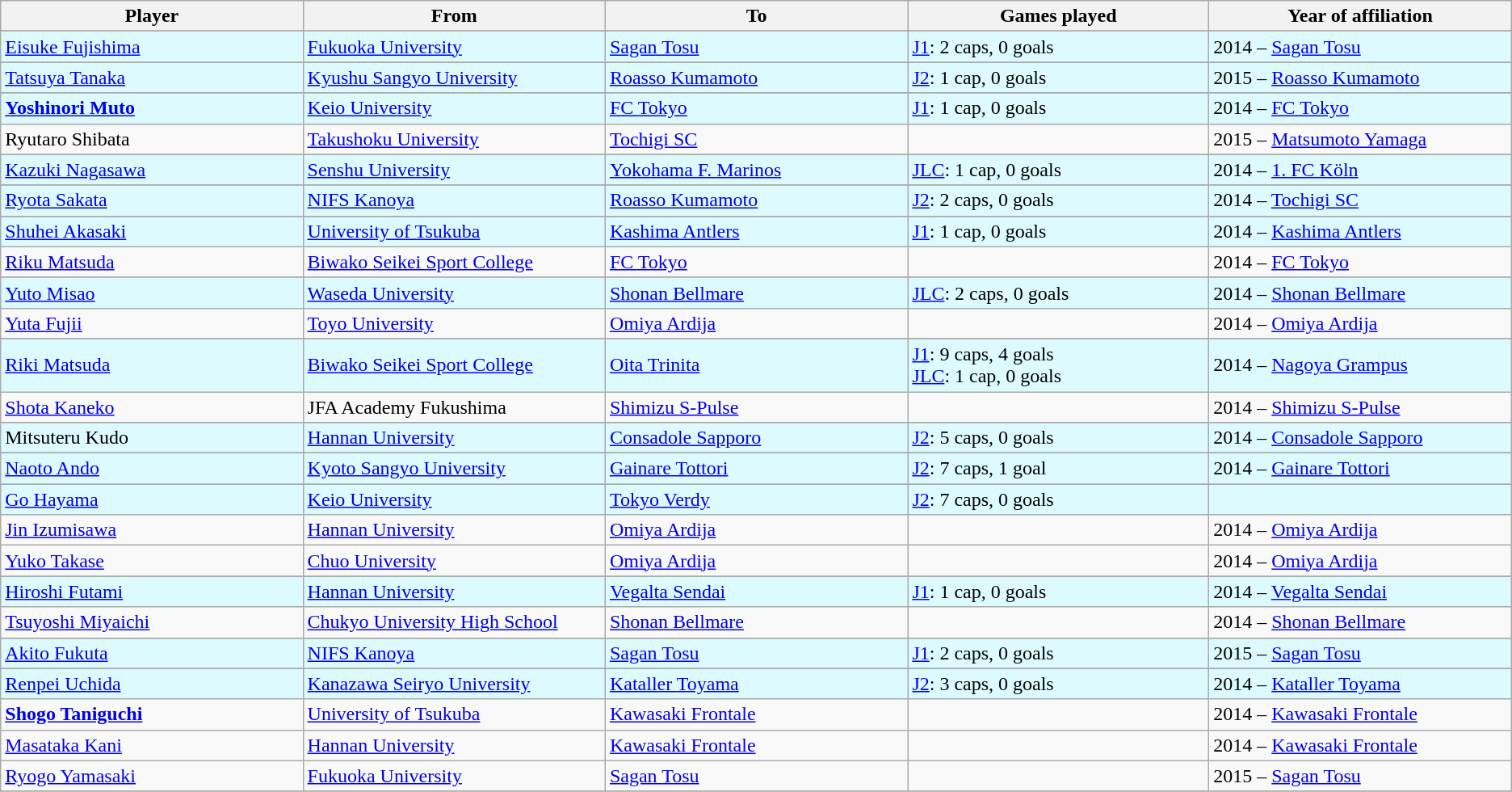<table class="wikitable sortable mw-collapsible" style="text-align:left;">
<tr>
<th width=250px>Player</th>
<th width=250px>From</th>
<th width=250px>To</th>
<th width=250px>Games played</th>
<th width=250px>Year of affiliation</th>
</tr>
<tr>
</tr>
<tr style="background:#DDFBFF;">
<td><a href='#'>Eisuke Fujishima</a></td>
<td><a href='#'>Fukuoka University</a></td>
<td><a href='#'>Sagan Tosu</a></td>
<td><a href='#'>J1</a>: 2 caps, 0 goals</td>
<td>2014 – <a href='#'>Sagan Tosu</a></td>
</tr>
<tr>
</tr>
<tr style="background:#DDFBFF;">
<td><a href='#'>Tatsuya Tanaka</a></td>
<td><a href='#'>Kyushu Sangyo University</a></td>
<td><a href='#'>Roasso Kumamoto</a></td>
<td><a href='#'>J2</a>: 1 cap, 0 goals</td>
<td>2015 – <a href='#'>Roasso Kumamoto</a></td>
</tr>
<tr>
</tr>
<tr style="background:#DDFBFF;">
<td><strong><a href='#'>Yoshinori Muto</a></strong></td>
<td><a href='#'>Keio University</a></td>
<td><a href='#'>FC Tokyo</a></td>
<td><a href='#'>J1</a>: 1 cap, 0 goals</td>
<td>2014 – <a href='#'>FC Tokyo</a></td>
</tr>
<tr>
<td>Ryutaro Shibata</td>
<td><a href='#'>Takushoku University</a></td>
<td><a href='#'>Tochigi SC</a></td>
<td></td>
<td>2015 – <a href='#'>Matsumoto Yamaga</a></td>
</tr>
<tr>
</tr>
<tr style="background:#DDFBFF;">
<td><a href='#'>Kazuki Nagasawa</a></td>
<td><a href='#'>Senshu University</a></td>
<td><a href='#'>Yokohama F. Marinos</a></td>
<td><a href='#'>JLC</a>: 1 cap, 0 goals</td>
<td>2014 – <a href='#'>1. FC Köln</a></td>
</tr>
<tr>
</tr>
<tr style="background:#DDFBFF;">
<td><a href='#'>Ryota Sakata</a></td>
<td><a href='#'>NIFS Kanoya</a></td>
<td><a href='#'>Roasso Kumamoto</a></td>
<td><a href='#'>J2</a>: 2 caps, 0 goals</td>
<td>2014 – <a href='#'>Tochigi SC</a></td>
</tr>
<tr>
</tr>
<tr style="background:#DDFBFF;">
<td><a href='#'>Shuhei Akasaki</a></td>
<td><a href='#'>University of Tsukuba</a></td>
<td><a href='#'>Kashima Antlers</a></td>
<td><a href='#'>J1</a>: 1 cap, 0 goals</td>
<td>2014 – <a href='#'>Kashima Antlers</a></td>
</tr>
<tr>
<td><a href='#'>Riku Matsuda</a></td>
<td><a href='#'>Biwako Seikei Sport College</a></td>
<td><a href='#'>FC Tokyo</a></td>
<td></td>
<td>2014 – <a href='#'>FC Tokyo</a></td>
</tr>
<tr>
</tr>
<tr style="background:#DDFBFF;">
<td><a href='#'>Yuto Misao</a></td>
<td><a href='#'>Waseda University</a></td>
<td><a href='#'>Shonan Bellmare</a></td>
<td><a href='#'>JLC</a>: 2 caps, 0 goals</td>
<td>2014 – <a href='#'>Shonan Bellmare</a></td>
</tr>
<tr>
<td><a href='#'>Yuta Fujii</a></td>
<td><a href='#'>Toyo University</a></td>
<td><a href='#'>Omiya Ardija</a></td>
<td></td>
<td>2014 – <a href='#'>Omiya Ardija</a></td>
</tr>
<tr>
</tr>
<tr style="background:#DDFBFF;">
<td><a href='#'>Riki Matsuda</a></td>
<td><a href='#'>Biwako Seikei Sport College</a></td>
<td><a href='#'>Oita Trinita</a></td>
<td><a href='#'>J1</a>: 9 caps, 4 goals <br> <a href='#'>JLC</a>: 1 cap, 0 goals</td>
<td>2014 – <a href='#'>Nagoya Grampus</a></td>
</tr>
<tr>
<td><a href='#'>Shota Kaneko</a></td>
<td>JFA Academy Fukushima</td>
<td><a href='#'>Shimizu S-Pulse</a></td>
<td></td>
<td>2014 – <a href='#'>Shimizu S-Pulse</a></td>
</tr>
<tr>
</tr>
<tr style="background:#DDFBFF;">
<td>Mitsuteru Kudo</td>
<td><a href='#'>Hannan University</a></td>
<td><a href='#'>Consadole Sapporo</a></td>
<td><a href='#'>J2</a>: 5 caps, 0 goals</td>
<td>2014 – <a href='#'>Consadole Sapporo</a></td>
</tr>
<tr>
</tr>
<tr style="background:#DDFBFF;">
<td><a href='#'>Naoto Ando</a></td>
<td><a href='#'>Kyoto Sangyo University</a></td>
<td><a href='#'>Gainare Tottori</a></td>
<td><a href='#'>J2</a>: 7 caps, 1 goal</td>
<td>2014 – <a href='#'>Gainare Tottori</a></td>
</tr>
<tr>
</tr>
<tr style="background:#DDFBFF;">
<td><a href='#'>Go Hayama</a></td>
<td><a href='#'>Keio University</a></td>
<td><a href='#'>Tokyo Verdy</a></td>
<td><a href='#'>J2</a>: 7 caps, 0 goals</td>
<td></td>
</tr>
<tr>
<td><a href='#'>Jin Izumisawa</a></td>
<td><a href='#'>Hannan University</a></td>
<td><a href='#'>Omiya Ardija</a></td>
<td></td>
<td>2014 – <a href='#'>Omiya Ardija</a></td>
</tr>
<tr>
<td><a href='#'>Yuko Takase</a></td>
<td><a href='#'>Chuo University</a></td>
<td><a href='#'>Omiya Ardija</a></td>
<td></td>
<td>2014 – <a href='#'>Omiya Ardija</a></td>
</tr>
<tr>
</tr>
<tr style="background:#DDFBFF;">
<td><a href='#'>Hiroshi Futami</a></td>
<td><a href='#'>Hannan University</a></td>
<td><a href='#'>Vegalta Sendai</a></td>
<td><a href='#'>J1</a>: 1 cap, 0 goals</td>
<td>2014 – <a href='#'>Vegalta Sendai</a></td>
</tr>
<tr>
<td><a href='#'>Tsuyoshi Miyaichi</a></td>
<td><a href='#'>Chukyo University High School</a></td>
<td><a href='#'>Shonan Bellmare</a></td>
<td></td>
<td>2014 – <a href='#'>Shonan Bellmare</a></td>
</tr>
<tr>
</tr>
<tr style="background:#DDFBFF;">
<td><a href='#'>Akito Fukuta</a></td>
<td><a href='#'>NIFS Kanoya</a></td>
<td><a href='#'>Sagan Tosu</a></td>
<td><a href='#'>J1</a>: 2 caps, 0 goals</td>
<td>2015 – <a href='#'>Sagan Tosu</a></td>
</tr>
<tr>
</tr>
<tr style="background:#DDFBFF;">
<td><a href='#'>Renpei Uchida</a></td>
<td><a href='#'>Kanazawa Seiryo University</a></td>
<td><a href='#'>Kataller Toyama</a></td>
<td><a href='#'>J2</a>: 3 caps, 0 goals</td>
<td>2014 – <a href='#'>Kataller Toyama</a></td>
</tr>
<tr>
<td><strong><a href='#'>Shogo Taniguchi</a></strong></td>
<td><a href='#'>University of Tsukuba</a></td>
<td><a href='#'>Kawasaki Frontale</a></td>
<td></td>
<td>2014 – <a href='#'>Kawasaki Frontale</a></td>
</tr>
<tr>
<td><a href='#'>Masataka Kani</a></td>
<td><a href='#'>Hannan University</a></td>
<td><a href='#'>Kawasaki Frontale</a></td>
<td></td>
<td>2014 – <a href='#'>Kawasaki Frontale</a></td>
</tr>
<tr>
<td><a href='#'>Ryogo Yamasaki</a></td>
<td><a href='#'>Fukuoka University</a></td>
<td><a href='#'>Sagan Tosu</a></td>
<td></td>
<td>2015 – <a href='#'>Sagan Tosu</a></td>
</tr>
<tr>
</tr>
</table>
